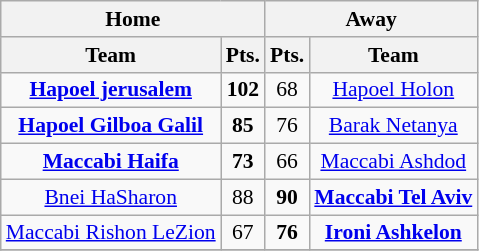<table style="font-size: 90%; text-align: center" class="wikitable">
<tr>
<th colspan="2">Home</th>
<th colspan="2">Away</th>
</tr>
<tr>
<th>Team</th>
<th>Pts.</th>
<th>Pts.</th>
<th>Team</th>
</tr>
<tr>
<td><strong><a href='#'>Hapoel jerusalem</a></strong></td>
<td><strong>102</strong></td>
<td>68</td>
<td><a href='#'>Hapoel Holon</a></td>
</tr>
<tr>
<td><strong><a href='#'>Hapoel Gilboa Galil</a></strong></td>
<td><strong>85</strong></td>
<td>76</td>
<td><a href='#'>Barak Netanya</a></td>
</tr>
<tr>
<td><strong><a href='#'>Maccabi Haifa</a></strong></td>
<td><strong>73</strong></td>
<td>66</td>
<td><a href='#'>Maccabi Ashdod</a></td>
</tr>
<tr>
<td><a href='#'>Bnei HaSharon</a></td>
<td>88</td>
<td><strong>90</strong></td>
<td><strong><a href='#'>Maccabi Tel Aviv</a></strong></td>
</tr>
<tr>
<td><a href='#'>Maccabi Rishon LeZion</a></td>
<td>67</td>
<td><strong>76</strong></td>
<td><strong><a href='#'>Ironi Ashkelon</a></strong></td>
</tr>
<tr>
</tr>
</table>
